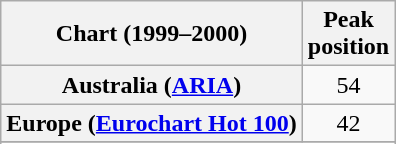<table class="wikitable sortable plainrowheaders" style="text-align:center">
<tr>
<th>Chart (1999–2000)</th>
<th>Peak<br>position</th>
</tr>
<tr>
<th scope="row">Australia (<a href='#'>ARIA</a>)</th>
<td>54</td>
</tr>
<tr>
<th scope="row">Europe (<a href='#'>Eurochart Hot 100</a>)</th>
<td>42</td>
</tr>
<tr>
</tr>
<tr>
</tr>
<tr>
</tr>
<tr>
</tr>
</table>
